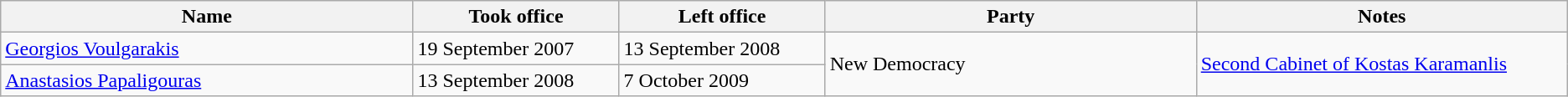<table class="wikitable">
<tr>
<th width="20%">Name</th>
<th width="10%">Took office</th>
<th width="10%">Left office</th>
<th width="18%">Party</th>
<th width="18%">Notes</th>
</tr>
<tr>
<td><a href='#'>Georgios Voulgarakis</a></td>
<td>19 September 2007</td>
<td>13 September 2008</td>
<td rowspan=2>New Democracy</td>
<td rowspan=2><a href='#'>Second Cabinet of Kostas Karamanlis</a></td>
</tr>
<tr>
<td><a href='#'>Anastasios Papaligouras</a></td>
<td>13 September 2008</td>
<td>7 October 2009</td>
</tr>
</table>
